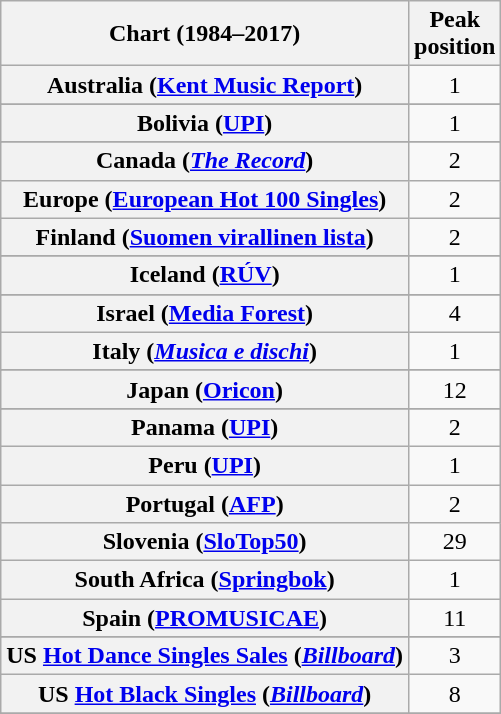<table class="wikitable sortable plainrowheaders" style="text-align:center">
<tr>
<th scope="col">Chart (1984–2017)</th>
<th scope="col">Peak<br>position</th>
</tr>
<tr>
<th scope="row">Australia (<a href='#'>Kent Music Report</a>)</th>
<td>1</td>
</tr>
<tr>
</tr>
<tr>
</tr>
<tr>
<th scope="row">Bolivia (<a href='#'>UPI</a>)</th>
<td>1</td>
</tr>
<tr>
</tr>
<tr>
</tr>
<tr>
<th scope="row">Canada (<em><a href='#'>The Record</a></em>)</th>
<td>2</td>
</tr>
<tr>
<th scope="row">Europe (<a href='#'>European Hot 100 Singles</a>)</th>
<td>2</td>
</tr>
<tr>
<th scope="row">Finland (<a href='#'>Suomen virallinen lista</a>)</th>
<td>2</td>
</tr>
<tr>
</tr>
<tr>
</tr>
<tr>
<th scope="row">Iceland (<a href='#'>RÚV</a>)</th>
<td>1</td>
</tr>
<tr>
</tr>
<tr>
<th scope="row">Israel (<a href='#'>Media Forest</a>)</th>
<td>4</td>
</tr>
<tr>
<th scope="row">Italy (<em><a href='#'>Musica e dischi</a></em>)</th>
<td>1</td>
</tr>
<tr>
</tr>
<tr>
<th scope="row">Japan (<a href='#'>Oricon</a>)</th>
<td>12</td>
</tr>
<tr>
</tr>
<tr>
</tr>
<tr>
</tr>
<tr>
</tr>
<tr>
<th scope="row">Panama (<a href='#'>UPI</a>)</th>
<td>2</td>
</tr>
<tr>
<th scope="row">Peru (<a href='#'>UPI</a>)</th>
<td>1</td>
</tr>
<tr>
<th scope="row">Portugal (<a href='#'>AFP</a>)</th>
<td>2</td>
</tr>
<tr>
<th scope="row">Slovenia (<a href='#'>SloTop50</a>)</th>
<td>29</td>
</tr>
<tr>
<th scope="row">South Africa (<a href='#'>Springbok</a>)</th>
<td>1</td>
</tr>
<tr>
<th scope="row">Spain (<a href='#'>PROMUSICAE</a>)</th>
<td>11</td>
</tr>
<tr>
</tr>
<tr>
</tr>
<tr>
</tr>
<tr>
</tr>
<tr>
</tr>
<tr>
<th scope="row">US <a href='#'>Hot Dance Singles Sales</a> (<em><a href='#'>Billboard</a></em>)</th>
<td>3</td>
</tr>
<tr>
<th scope="row">US <a href='#'>Hot Black Singles</a> (<em><a href='#'>Billboard</a></em>)</th>
<td>8</td>
</tr>
<tr>
</tr>
</table>
